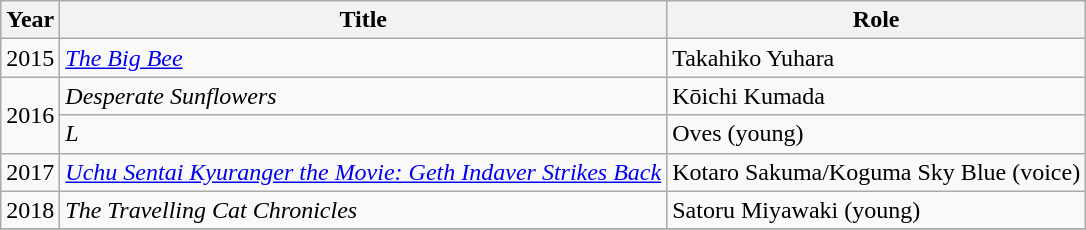<table class="wikitable">
<tr>
<th>Year</th>
<th>Title</th>
<th>Role</th>
</tr>
<tr>
<td>2015</td>
<td><em><a href='#'>The Big Bee</a></em></td>
<td>Takahiko Yuhara</td>
</tr>
<tr>
<td rowspan="2">2016</td>
<td><em>Desperate Sunflowers</em></td>
<td>Kōichi Kumada</td>
</tr>
<tr>
<td><em>L</em></td>
<td>Oves (young)</td>
</tr>
<tr>
<td>2017</td>
<td><em><a href='#'>Uchu Sentai Kyuranger the Movie: Geth Indaver Strikes Back</a></em></td>
<td>Kotaro Sakuma/Koguma Sky Blue (voice)</td>
</tr>
<tr>
<td>2018</td>
<td><em>The Travelling Cat Chronicles</em></td>
<td>Satoru Miyawaki (young)</td>
</tr>
<tr>
</tr>
</table>
